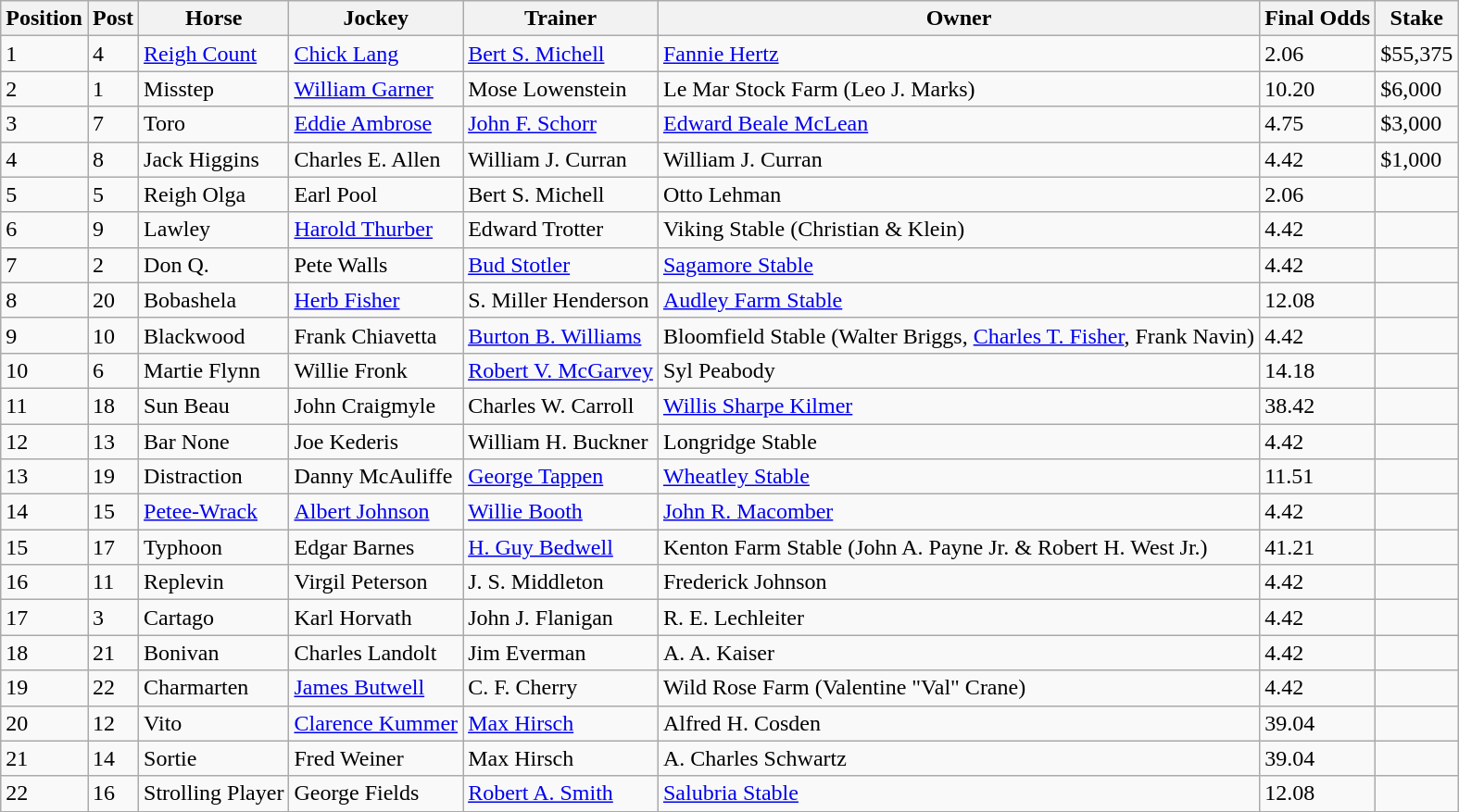<table class="sortable wikitable">
<tr>
<th scope="col">Position</th>
<th scope="col">Post</th>
<th scope="col">Horse</th>
<th scope="col">Jockey</th>
<th scope="col">Trainer</th>
<th scope="col">Owner</th>
<th scope="col">Final Odds</th>
<th scope="col">Stake</th>
</tr>
<tr>
<td>1</td>
<td>4</td>
<td><a href='#'>Reigh Count</a></td>
<td><a href='#'>Chick Lang</a></td>
<td><a href='#'>Bert S. Michell</a></td>
<td><a href='#'>Fannie Hertz</a></td>
<td>2.06</td>
<td>$55,375</td>
</tr>
<tr>
<td>2</td>
<td>1</td>
<td>Misstep</td>
<td><a href='#'>William Garner</a></td>
<td>Mose Lowenstein</td>
<td>Le Mar Stock Farm (Leo J. Marks)</td>
<td>10.20</td>
<td>$6,000</td>
</tr>
<tr>
<td>3</td>
<td>7</td>
<td>Toro</td>
<td><a href='#'>Eddie Ambrose</a></td>
<td><a href='#'>John F. Schorr</a></td>
<td><a href='#'>Edward Beale McLean</a></td>
<td>4.75</td>
<td>$3,000</td>
</tr>
<tr>
<td>4</td>
<td>8</td>
<td>Jack Higgins</td>
<td>Charles E. Allen</td>
<td>William J. Curran</td>
<td>William J. Curran</td>
<td>4.42</td>
<td>$1,000</td>
</tr>
<tr>
<td>5</td>
<td>5</td>
<td>Reigh Olga</td>
<td>Earl Pool</td>
<td>Bert S. Michell</td>
<td>Otto Lehman</td>
<td>2.06</td>
<td></td>
</tr>
<tr>
<td>6</td>
<td>9</td>
<td>Lawley</td>
<td><a href='#'>Harold Thurber</a></td>
<td>Edward Trotter</td>
<td>Viking Stable (Christian & Klein)</td>
<td>4.42</td>
<td></td>
</tr>
<tr>
<td>7</td>
<td>2</td>
<td>Don Q.</td>
<td>Pete Walls</td>
<td><a href='#'>Bud Stotler</a></td>
<td><a href='#'>Sagamore Stable</a></td>
<td>4.42</td>
<td></td>
</tr>
<tr>
<td>8</td>
<td>20</td>
<td>Bobashela</td>
<td><a href='#'>Herb Fisher</a></td>
<td>S. Miller Henderson</td>
<td><a href='#'>Audley Farm Stable</a></td>
<td>12.08</td>
<td></td>
</tr>
<tr>
<td>9</td>
<td>10</td>
<td>Blackwood</td>
<td>Frank Chiavetta</td>
<td><a href='#'>Burton B. Williams</a></td>
<td>Bloomfield Stable (Walter Briggs, <a href='#'>Charles T. Fisher</a>, Frank Navin)</td>
<td>4.42</td>
<td></td>
</tr>
<tr>
<td>10</td>
<td>6</td>
<td>Martie Flynn</td>
<td>Willie Fronk</td>
<td><a href='#'>Robert V. McGarvey</a></td>
<td>Syl Peabody</td>
<td>14.18</td>
<td></td>
</tr>
<tr>
<td>11</td>
<td>18</td>
<td>Sun Beau</td>
<td>John Craigmyle</td>
<td>Charles W. Carroll</td>
<td><a href='#'>Willis Sharpe Kilmer</a></td>
<td>38.42</td>
<td></td>
</tr>
<tr>
<td>12</td>
<td>13</td>
<td>Bar None</td>
<td>Joe Kederis</td>
<td>William H. Buckner</td>
<td>Longridge Stable</td>
<td>4.42</td>
<td></td>
</tr>
<tr>
<td>13</td>
<td>19</td>
<td>Distraction</td>
<td>Danny McAuliffe</td>
<td><a href='#'>George Tappen</a></td>
<td><a href='#'>Wheatley Stable</a></td>
<td>11.51</td>
<td></td>
</tr>
<tr>
<td>14</td>
<td>15</td>
<td><a href='#'>Petee-Wrack</a></td>
<td><a href='#'>Albert Johnson</a></td>
<td><a href='#'>Willie Booth</a></td>
<td><a href='#'>John R. Macomber</a></td>
<td>4.42</td>
<td></td>
</tr>
<tr>
<td>15</td>
<td>17</td>
<td>Typhoon</td>
<td>Edgar Barnes</td>
<td><a href='#'>H. Guy Bedwell</a></td>
<td>Kenton Farm Stable (John A. Payne Jr. & Robert H. West Jr.)</td>
<td>41.21</td>
<td></td>
</tr>
<tr>
<td>16</td>
<td>11</td>
<td>Replevin</td>
<td>Virgil Peterson</td>
<td>J. S. Middleton</td>
<td>Frederick Johnson</td>
<td>4.42</td>
<td></td>
</tr>
<tr>
<td>17</td>
<td>3</td>
<td>Cartago</td>
<td>Karl Horvath</td>
<td>John J. Flanigan</td>
<td>R. E. Lechleiter</td>
<td>4.42</td>
<td></td>
</tr>
<tr>
<td>18</td>
<td>21</td>
<td>Bonivan</td>
<td>Charles Landolt</td>
<td>Jim Everman</td>
<td>A. A. Kaiser</td>
<td>4.42</td>
<td></td>
</tr>
<tr>
<td>19</td>
<td>22</td>
<td>Charmarten</td>
<td><a href='#'>James Butwell</a></td>
<td>C. F. Cherry</td>
<td>Wild Rose Farm (Valentine "Val" Crane)</td>
<td>4.42</td>
<td></td>
</tr>
<tr>
<td>20</td>
<td>12</td>
<td>Vito</td>
<td><a href='#'>Clarence Kummer</a></td>
<td><a href='#'>Max Hirsch</a></td>
<td>Alfred H. Cosden</td>
<td>39.04</td>
<td></td>
</tr>
<tr>
<td>21</td>
<td>14</td>
<td>Sortie</td>
<td>Fred Weiner</td>
<td>Max Hirsch</td>
<td>A. Charles Schwartz</td>
<td>39.04</td>
<td></td>
</tr>
<tr>
<td>22</td>
<td>16</td>
<td>Strolling Player</td>
<td>George Fields</td>
<td><a href='#'>Robert A. Smith</a></td>
<td><a href='#'>Salubria Stable</a></td>
<td>12.08</td>
<td></td>
</tr>
<tr>
</tr>
</table>
